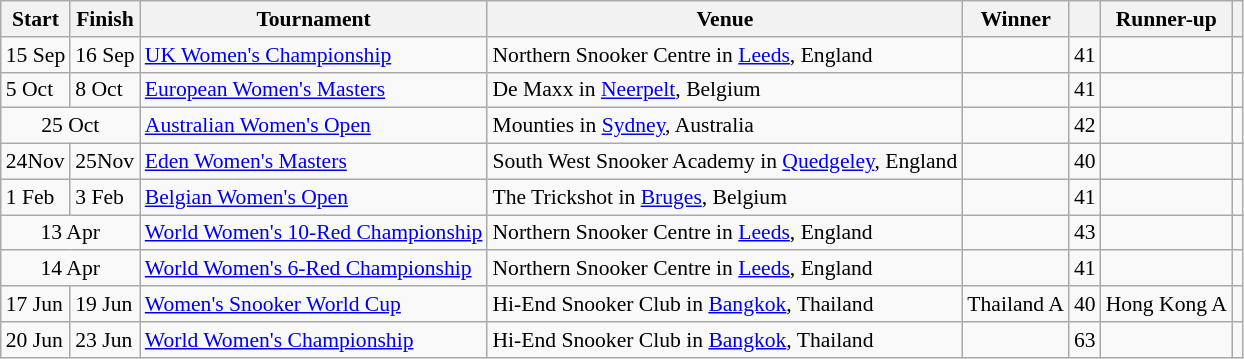<table class="wikitable" style="font-size: 90%">
<tr>
<th>Start</th>
<th>Finish</th>
<th>Tournament</th>
<th>Venue</th>
<th>Winner</th>
<th></th>
<th>Runner-up</th>
<th></th>
</tr>
<tr>
<td>15 Sep</td>
<td>16 Sep</td>
<td><a href='#'>UK Women's Championship</a></td>
<td>Northern Snooker Centre in <a href='#'>Leeds</a>, England</td>
<td></td>
<td style="text-align:center;">41</td>
<td></td>
<td></td>
</tr>
<tr>
<td>5 Oct</td>
<td>8 Oct</td>
<td><a href='#'>European Women's Masters</a></td>
<td>De Maxx in <a href='#'>Neerpelt</a>, Belgium</td>
<td></td>
<td style="text-align:center;">41</td>
<td></td>
<td></td>
</tr>
<tr>
<td colspan=2 style="text-align:center;">25 Oct</td>
<td><a href='#'>Australian Women's Open</a></td>
<td>Mounties in <a href='#'>Sydney</a>, Australia</td>
<td></td>
<td style="text-align:center;">42</td>
<td></td>
<td></td>
</tr>
<tr>
<td>24Nov</td>
<td>25Nov</td>
<td><a href='#'>Eden Women's Masters</a></td>
<td>South West Snooker Academy in <a href='#'>Quedgeley</a>, England</td>
<td></td>
<td style="text-align:center;">40</td>
<td></td>
<td></td>
</tr>
<tr>
<td>1 Feb</td>
<td>3 Feb</td>
<td><a href='#'>Belgian Women's Open</a></td>
<td>The Trickshot in <a href='#'>Bruges</a>, Belgium</td>
<td></td>
<td style="text-align:center;">41</td>
<td></td>
<td></td>
</tr>
<tr>
<td colspan=2 style="text-align:center;">13 Apr</td>
<td><a href='#'>World Women's 10-Red Championship</a></td>
<td>Northern Snooker Centre in <a href='#'>Leeds</a>, England</td>
<td></td>
<td style="text-align:center;">43</td>
<td></td>
<td></td>
</tr>
<tr>
<td colspan=2 style="text-align:center;">14 Apr</td>
<td><a href='#'>World Women's 6-Red Championship</a></td>
<td>Northern Snooker Centre in <a href='#'>Leeds</a>, England</td>
<td></td>
<td style="text-align:center;">41</td>
<td></td>
<td></td>
</tr>
<tr>
<td>17 Jun</td>
<td>19 Jun</td>
<td><a href='#'>Women's Snooker World Cup</a></td>
<td>Hi-End Snooker Club in <a href='#'>Bangkok</a>, Thailand</td>
<td> Thailand A</td>
<td style="text-align:center;">40</td>
<td> Hong Kong A</td>
<td></td>
</tr>
<tr>
<td>20 Jun</td>
<td>23 Jun</td>
<td><a href='#'>World Women's Championship</a></td>
<td>Hi-End Snooker Club in <a href='#'>Bangkok</a>, Thailand</td>
<td></td>
<td style="text-align:center;">63</td>
<td></td>
<td></td>
</tr>
</table>
